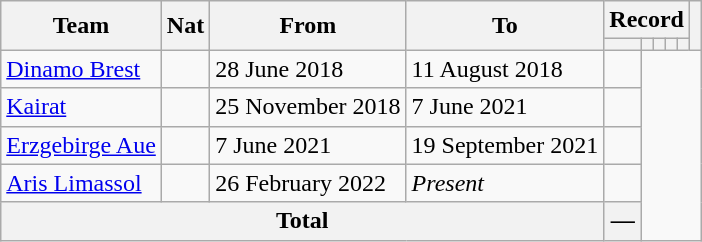<table class="wikitable" style="text-align: center">
<tr>
<th rowspan="2">Team</th>
<th rowspan="2">Nat</th>
<th rowspan="2">From</th>
<th rowspan="2">To</th>
<th colspan="5">Record</th>
<th rowspan=2></th>
</tr>
<tr>
<th></th>
<th></th>
<th></th>
<th></th>
<th></th>
</tr>
<tr>
<td align=left><a href='#'>Dinamo Brest</a></td>
<td></td>
<td align=left>28 June 2018</td>
<td align=left>11 August 2018<br></td>
<td></td>
</tr>
<tr>
<td align=left><a href='#'>Kairat</a></td>
<td></td>
<td align=left>25 November 2018</td>
<td align=left>7 June 2021<br></td>
<td></td>
</tr>
<tr>
<td align=left><a href='#'>Erzgebirge Aue</a></td>
<td></td>
<td align=left>7 June 2021</td>
<td align=left>19 September 2021<br></td>
<td></td>
</tr>
<tr>
<td align=left><a href='#'>Aris Limassol</a></td>
<td></td>
<td align=left>26 February 2022</td>
<td align=left><em> Present </em><br></td>
<td></td>
</tr>
<tr>
<th colspan="4">Total<br></th>
<th>—</th>
</tr>
</table>
